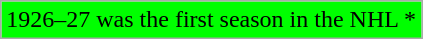<table class="wikitable">
<tr>
<td style="background-color:#00FF00;">1926–27 was the first season in the NHL *</td>
</tr>
</table>
